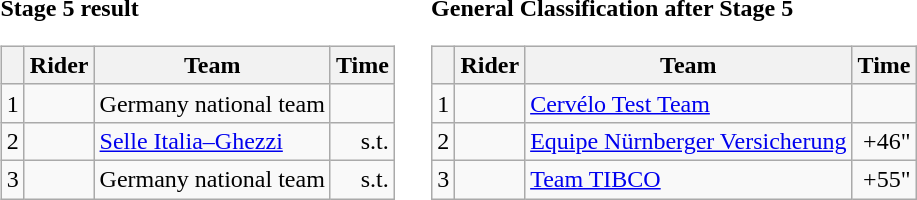<table>
<tr>
<td><strong>Stage 5 result</strong><br><table class=wikitable>
<tr>
<th></th>
<th>Rider</th>
<th>Team</th>
<th>Time</th>
</tr>
<tr>
<td>1</td>
<td></td>
<td>Germany national team</td>
<td align="right"></td>
</tr>
<tr>
<td>2</td>
<td></td>
<td><a href='#'>Selle Italia–Ghezzi</a></td>
<td align="right">s.t.</td>
</tr>
<tr>
<td>3</td>
<td></td>
<td>Germany national team</td>
<td align=right>s.t.</td>
</tr>
</table>
</td>
<td></td>
<td><strong>General Classification after Stage 5</strong><br><table class="wikitable">
<tr>
<th></th>
<th>Rider</th>
<th>Team</th>
<th>Time</th>
</tr>
<tr>
<td>1</td>
<td></td>
<td><a href='#'>Cervélo Test Team</a></td>
<td align="right"></td>
</tr>
<tr>
<td>2</td>
<td></td>
<td><a href='#'>Equipe Nürnberger Versicherung</a></td>
<td align="right">+46"</td>
</tr>
<tr>
<td>3</td>
<td></td>
<td><a href='#'>Team TIBCO</a></td>
<td align="right">+55"</td>
</tr>
</table>
</td>
</tr>
</table>
